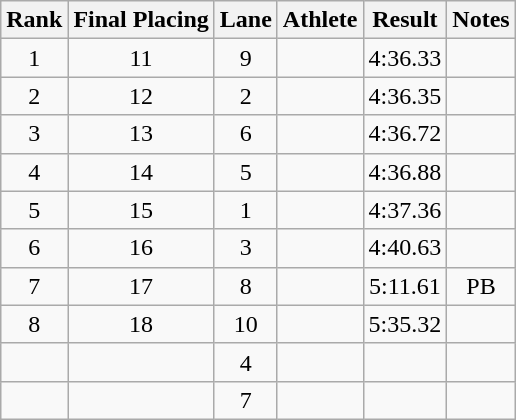<table class="wikitable sortable" style="text-align:center">
<tr>
<th>Rank</th>
<th>Final Placing</th>
<th>Lane</th>
<th>Athlete</th>
<th>Result</th>
<th>Notes</th>
</tr>
<tr>
<td>1</td>
<td>11</td>
<td>9</td>
<td align=left></td>
<td>4:36.33</td>
<td></td>
</tr>
<tr>
<td>2</td>
<td>12</td>
<td>2</td>
<td align=left></td>
<td>4:36.35</td>
<td></td>
</tr>
<tr>
<td>3</td>
<td>13</td>
<td>6</td>
<td align=left></td>
<td>4:36.72</td>
<td></td>
</tr>
<tr>
<td>4</td>
<td>14</td>
<td>5</td>
<td align=left></td>
<td>4:36.88</td>
<td></td>
</tr>
<tr>
<td>5</td>
<td>15</td>
<td>1</td>
<td align=left></td>
<td>4:37.36</td>
<td></td>
</tr>
<tr>
<td>6</td>
<td>16</td>
<td>3</td>
<td align=left></td>
<td>4:40.63</td>
<td></td>
</tr>
<tr>
<td>7</td>
<td>17</td>
<td>8</td>
<td align=left></td>
<td>5:11.61</td>
<td>PB</td>
</tr>
<tr>
<td>8</td>
<td>18</td>
<td>10</td>
<td align=left></td>
<td>5:35.32</td>
<td></td>
</tr>
<tr>
<td></td>
<td></td>
<td>4</td>
<td align=left></td>
<td></td>
<td></td>
</tr>
<tr>
<td></td>
<td></td>
<td>7</td>
<td align=left></td>
<td></td>
<td></td>
</tr>
</table>
